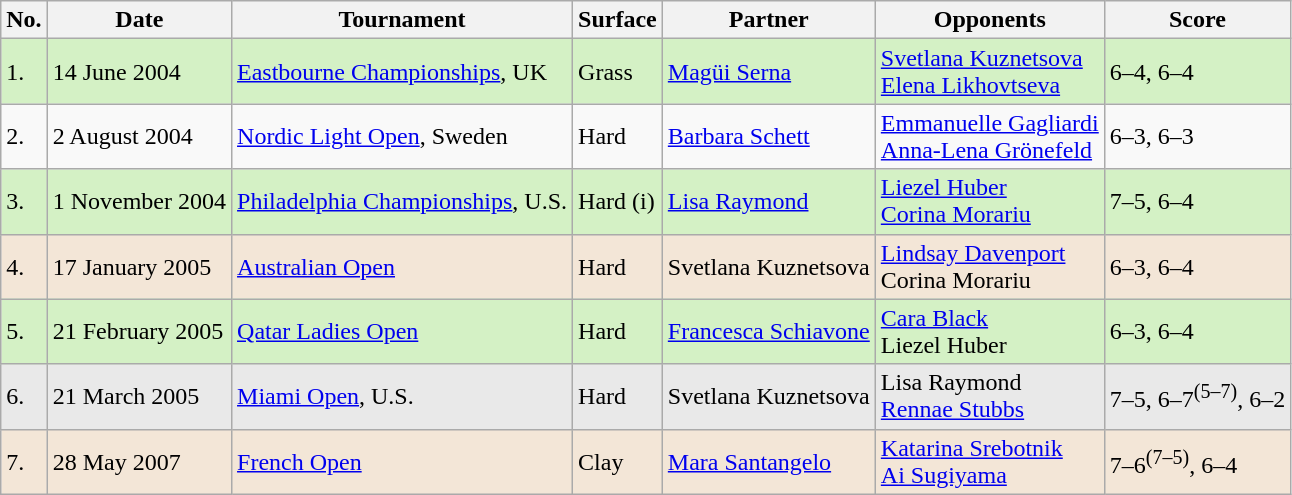<table class="sortable wikitable">
<tr>
<th>No.</th>
<th>Date</th>
<th>Tournament</th>
<th>Surface</th>
<th>Partner</th>
<th>Opponents</th>
<th>Score</th>
</tr>
<tr bgcolor=#d4f1c5>
<td>1.</td>
<td>14 June 2004</td>
<td><a href='#'>Eastbourne Championships</a>, UK</td>
<td>Grass</td>
<td> <a href='#'>Magüi Serna</a></td>
<td> <a href='#'>Svetlana Kuznetsova</a> <br>  <a href='#'>Elena Likhovtseva</a></td>
<td>6–4, 6–4</td>
</tr>
<tr>
<td>2.</td>
<td>2 August 2004</td>
<td><a href='#'>Nordic Light Open</a>, Sweden</td>
<td>Hard</td>
<td> <a href='#'>Barbara Schett</a></td>
<td> <a href='#'>Emmanuelle Gagliardi</a> <br>  <a href='#'>Anna-Lena Grönefeld</a></td>
<td>6–3, 6–3</td>
</tr>
<tr bgcolor=#d4f1c5>
<td>3.</td>
<td>1 November 2004</td>
<td><a href='#'>Philadelphia Championships</a>, U.S.</td>
<td>Hard (i)</td>
<td> <a href='#'>Lisa Raymond</a></td>
<td> <a href='#'>Liezel Huber</a> <br>  <a href='#'>Corina Morariu</a></td>
<td>7–5, 6–4</td>
</tr>
<tr bgcolor=#f3e6d7>
<td>4.</td>
<td>17 January 2005</td>
<td><a href='#'>Australian Open</a></td>
<td>Hard</td>
<td> Svetlana Kuznetsova</td>
<td> <a href='#'>Lindsay Davenport</a> <br>  Corina Morariu</td>
<td>6–3, 6–4</td>
</tr>
<tr bgcolor=#d4f1c5>
<td>5.</td>
<td>21 February 2005</td>
<td><a href='#'>Qatar Ladies Open</a></td>
<td>Hard</td>
<td> <a href='#'>Francesca Schiavone</a></td>
<td> <a href='#'>Cara Black</a> <br>  Liezel Huber</td>
<td>6–3, 6–4</td>
</tr>
<tr bgcolor=#e9e9e9>
<td>6.</td>
<td>21 March 2005</td>
<td><a href='#'>Miami Open</a>, U.S.</td>
<td>Hard</td>
<td> Svetlana Kuznetsova</td>
<td> Lisa Raymond <br>  <a href='#'>Rennae Stubbs</a></td>
<td>7–5, 6–7<sup>(5–7)</sup>, 6–2</td>
</tr>
<tr bgcolor=#f3e6d7>
<td>7.</td>
<td>28 May 2007</td>
<td><a href='#'>French Open</a></td>
<td>Clay</td>
<td> <a href='#'>Mara Santangelo</a></td>
<td> <a href='#'>Katarina Srebotnik</a> <br>  <a href='#'>Ai Sugiyama</a></td>
<td>7–6<sup>(7–5)</sup>, 6–4</td>
</tr>
</table>
